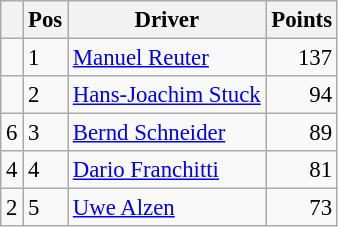<table class="wikitable" style="font-size: 95%;">
<tr>
<th></th>
<th>Pos</th>
<th>Driver</th>
<th>Points</th>
</tr>
<tr>
<td align="left"></td>
<td>1</td>
<td> <a href='#'>Manuel Reuter</a></td>
<td align="right">137</td>
</tr>
<tr>
<td align="left"></td>
<td>2</td>
<td> <a href='#'>Hans-Joachim Stuck</a></td>
<td align="right">94</td>
</tr>
<tr>
<td align="left"> 6</td>
<td>3</td>
<td> <a href='#'>Bernd Schneider</a></td>
<td align="right">89</td>
</tr>
<tr>
<td align="left"> 4</td>
<td>4</td>
<td> <a href='#'>Dario Franchitti</a></td>
<td align="right">81</td>
</tr>
<tr>
<td align="left"> 2</td>
<td>5</td>
<td> <a href='#'>Uwe Alzen</a></td>
<td align="right">73</td>
</tr>
</table>
